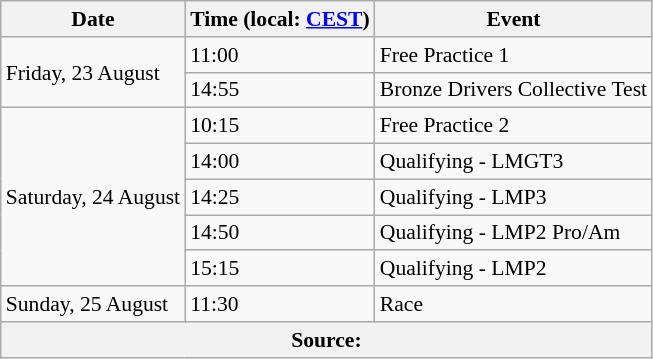<table class="wikitable" style="font-size: 90%;">
<tr>
<th>Date</th>
<th>Time (local: <a href='#'>CEST</a>)</th>
<th>Event</th>
</tr>
<tr>
<td rowspan="2">Friday, 23 August</td>
<td>11:00</td>
<td>Free Practice 1</td>
</tr>
<tr>
<td>14:55</td>
<td>Bronze Drivers Collective Test</td>
</tr>
<tr>
<td rowspan="5">Saturday, 24 August</td>
<td>10:15</td>
<td>Free Practice 2</td>
</tr>
<tr>
<td>14:00</td>
<td>Qualifying - LMGT3</td>
</tr>
<tr>
<td>14:25</td>
<td>Qualifying - LMP3</td>
</tr>
<tr>
<td>14:50</td>
<td>Qualifying - LMP2 Pro/Am</td>
</tr>
<tr>
<td>15:15</td>
<td>Qualifying - LMP2</td>
</tr>
<tr>
<td>Sunday, 25 August</td>
<td>11:30</td>
<td>Race</td>
</tr>
<tr>
<th colspan="3">Source:</th>
</tr>
</table>
